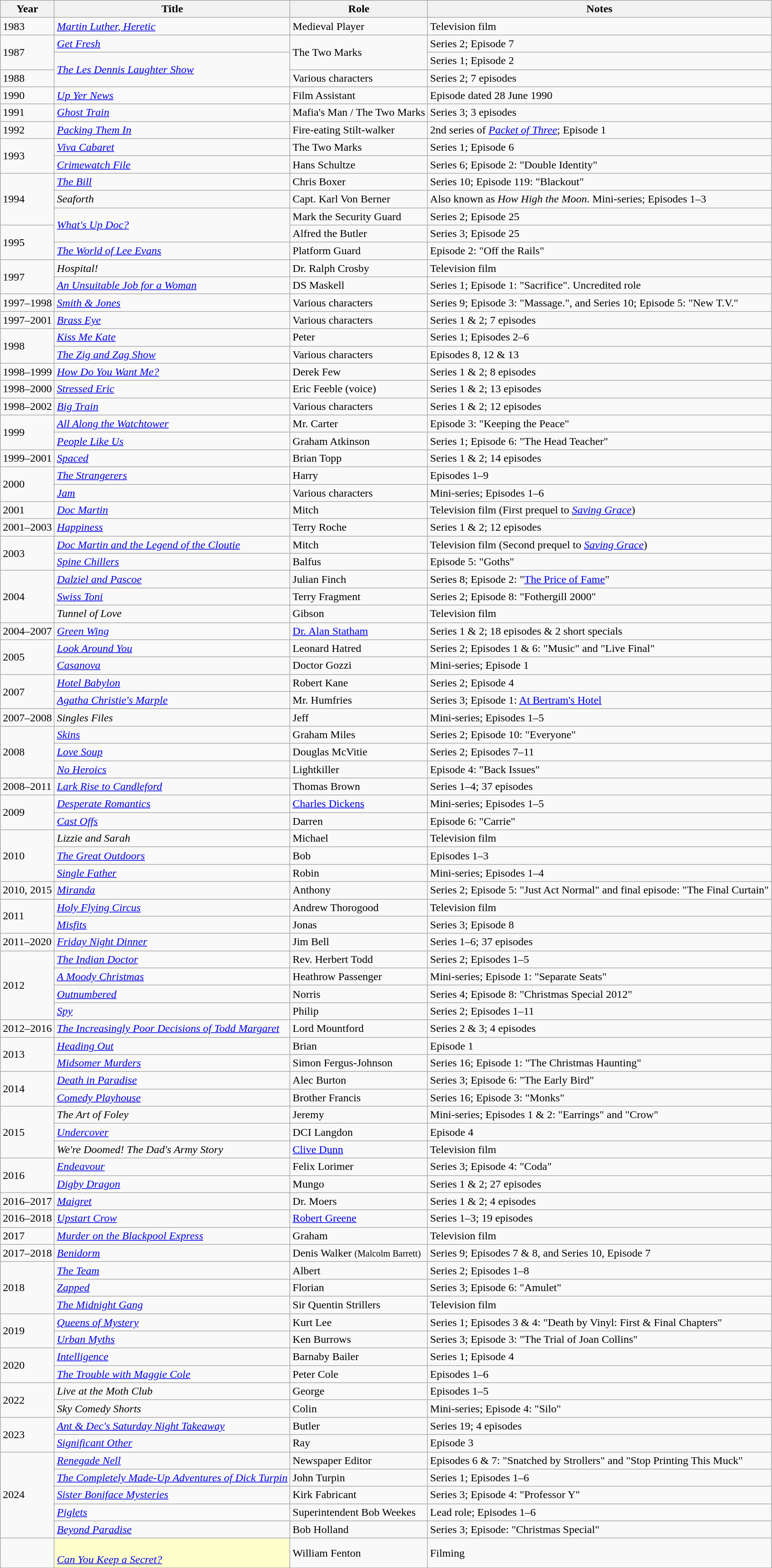<table class="wikitable sortable">
<tr>
<th>Year</th>
<th>Title</th>
<th>Role</th>
<th class="unsortable">Notes</th>
</tr>
<tr>
<td>1983</td>
<td><em><a href='#'>Martin Luther, Heretic</a></em></td>
<td>Medieval Player</td>
<td>Television film</td>
</tr>
<tr>
<td rowspan=2>1987</td>
<td><em><a href='#'>Get Fresh</a></em></td>
<td rowspan=2>The Two Marks</td>
<td>Series 2; Episode 7</td>
</tr>
<tr>
<td rowspan=2><em><a href='#'>The Les Dennis Laughter Show</a></em></td>
<td>Series 1; Episode 2</td>
</tr>
<tr>
<td>1988</td>
<td>Various characters</td>
<td>Series 2; 7 episodes</td>
</tr>
<tr>
<td>1990</td>
<td><em><a href='#'>Up Yer News</a></em></td>
<td>Film Assistant</td>
<td>Episode dated 28 June 1990</td>
</tr>
<tr>
<td>1991</td>
<td><em><a href='#'>Ghost Train</a></em></td>
<td>Mafia's Man / The Two Marks</td>
<td>Series 3; 3 episodes</td>
</tr>
<tr>
<td>1992</td>
<td><em><a href='#'>Packing Them In</a></em></td>
<td>Fire-eating Stilt-walker</td>
<td>2nd series of <em><a href='#'>Packet of Three</a></em>; Episode 1</td>
</tr>
<tr>
<td rowspan=2>1993</td>
<td><em><a href='#'>Viva Cabaret</a></em></td>
<td>The Two Marks</td>
<td>Series 1; Episode 6</td>
</tr>
<tr>
<td><em><a href='#'>Crimewatch File</a></em></td>
<td>Hans Schultze</td>
<td>Series 6; Episode 2: "Double Identity"</td>
</tr>
<tr>
<td rowspan=3>1994</td>
<td><em><a href='#'>The Bill</a></em></td>
<td>Chris Boxer</td>
<td>Series 10; Episode 119: "Blackout"</td>
</tr>
<tr>
<td><em>Seaforth</em></td>
<td>Capt. Karl Von Berner</td>
<td>Also known as <em>How High the Moon</em>. Mini-series; Episodes 1–3</td>
</tr>
<tr>
<td rowspan=2><em><a href='#'>What's Up Doc?</a></em></td>
<td>Mark the Security Guard</td>
<td>Series 2; Episode 25</td>
</tr>
<tr>
<td rowspan=2>1995</td>
<td>Alfred the Butler</td>
<td>Series 3; Episode 25</td>
</tr>
<tr>
<td><em><a href='#'>The World of Lee Evans</a></em></td>
<td>Platform Guard</td>
<td>Episode 2: "Off the Rails"</td>
</tr>
<tr>
<td rowspan=2>1997</td>
<td><em>Hospital!</em></td>
<td>Dr. Ralph Crosby</td>
<td>Television film</td>
</tr>
<tr>
<td><em><a href='#'>An Unsuitable Job for a Woman</a></em></td>
<td>DS Maskell</td>
<td>Series 1; Episode 1: "Sacrifice". Uncredited role</td>
</tr>
<tr>
<td>1997–1998</td>
<td><em><a href='#'>Smith & Jones</a></em></td>
<td>Various characters</td>
<td>Series 9; Episode 3: "Massage.", and Series 10; Episode 5: "New T.V."</td>
</tr>
<tr>
<td>1997–2001</td>
<td><em><a href='#'>Brass Eye</a></em></td>
<td>Various characters</td>
<td>Series 1 & 2; 7 episodes</td>
</tr>
<tr>
<td rowspan=2>1998</td>
<td><em><a href='#'>Kiss Me Kate</a></em></td>
<td>Peter</td>
<td>Series 1; Episodes 2–6</td>
</tr>
<tr>
<td><em><a href='#'>The Zig and Zag Show</a></em></td>
<td>Various characters</td>
<td>Episodes 8, 12 & 13</td>
</tr>
<tr>
<td>1998–1999</td>
<td><em><a href='#'>How Do You Want Me?</a></em></td>
<td>Derek Few</td>
<td>Series 1 & 2; 8 episodes</td>
</tr>
<tr>
<td>1998–2000</td>
<td><em><a href='#'>Stressed Eric</a></em></td>
<td>Eric Feeble (voice)</td>
<td>Series 1 & 2; 13 episodes</td>
</tr>
<tr>
<td>1998–2002</td>
<td><em><a href='#'>Big Train</a></em></td>
<td>Various characters</td>
<td>Series 1 & 2; 12 episodes</td>
</tr>
<tr>
<td rowspan=2>1999</td>
<td><em><a href='#'>All Along the Watchtower</a></em></td>
<td>Mr. Carter</td>
<td>Episode 3: "Keeping the Peace"</td>
</tr>
<tr>
<td><em><a href='#'>People Like Us</a></em></td>
<td>Graham Atkinson</td>
<td>Series 1; Episode 6: "The Head Teacher"</td>
</tr>
<tr>
<td>1999–2001</td>
<td><em><a href='#'>Spaced</a></em></td>
<td>Brian Topp</td>
<td>Series 1 & 2; 14 episodes</td>
</tr>
<tr>
<td rowspan=2>2000</td>
<td><em><a href='#'>The Strangerers</a></em></td>
<td>Harry</td>
<td>Episodes 1–9</td>
</tr>
<tr>
<td><em><a href='#'>Jam</a></em></td>
<td>Various characters</td>
<td>Mini-series; Episodes 1–6</td>
</tr>
<tr>
<td>2001</td>
<td><em><a href='#'>Doc Martin</a></em></td>
<td>Mitch</td>
<td>Television film (First prequel to <em><a href='#'>Saving Grace</a></em>)</td>
</tr>
<tr>
<td>2001–2003</td>
<td><em><a href='#'>Happiness</a></em></td>
<td>Terry Roche</td>
<td>Series 1 & 2; 12 episodes</td>
</tr>
<tr>
<td rowspan=2>2003</td>
<td><em><a href='#'>Doc Martin and the Legend of the Cloutie</a></em></td>
<td>Mitch</td>
<td>Television film (Second prequel to <em><a href='#'>Saving Grace</a></em>)</td>
</tr>
<tr>
<td><em><a href='#'>Spine Chillers</a></em></td>
<td>Balfus</td>
<td>Episode 5: "Goths"</td>
</tr>
<tr>
<td rowspan=3>2004</td>
<td><em><a href='#'>Dalziel and Pascoe</a></em></td>
<td>Julian Finch</td>
<td>Series 8; Episode 2: "<a href='#'>The Price of Fame</a>"</td>
</tr>
<tr>
<td><em><a href='#'>Swiss Toni</a></em></td>
<td>Terry Fragment</td>
<td>Series 2; Episode 8: "Fothergill 2000"</td>
</tr>
<tr>
<td><em>Tunnel of Love</em></td>
<td>Gibson</td>
<td>Television film</td>
</tr>
<tr>
<td>2004–2007</td>
<td><em><a href='#'>Green Wing</a></em></td>
<td><a href='#'>Dr. Alan Statham</a></td>
<td>Series 1 & 2; 18 episodes & 2 short specials</td>
</tr>
<tr>
<td rowspan=2>2005</td>
<td><em><a href='#'>Look Around You</a></em></td>
<td>Leonard Hatred</td>
<td>Series 2; Episodes 1 & 6: "Music" and "Live Final"</td>
</tr>
<tr>
<td><em><a href='#'>Casanova</a></em></td>
<td>Doctor Gozzi</td>
<td>Mini-series; Episode 1</td>
</tr>
<tr>
<td rowspan=2>2007</td>
<td><em><a href='#'>Hotel Babylon</a></em></td>
<td>Robert Kane</td>
<td>Series 2; Episode 4</td>
</tr>
<tr>
<td><em><a href='#'>Agatha Christie's Marple</a></em></td>
<td>Mr. Humfries</td>
<td>Series 3; Episode 1: <a href='#'>At Bertram's Hotel</a></td>
</tr>
<tr>
<td>2007–2008</td>
<td><em>Singles Files</em></td>
<td>Jeff</td>
<td>Mini-series; Episodes 1–5</td>
</tr>
<tr>
<td rowspan=3>2008</td>
<td><em><a href='#'>Skins</a></em></td>
<td>Graham Miles</td>
<td>Series 2; Episode 10: "Everyone"</td>
</tr>
<tr>
<td><em><a href='#'>Love Soup</a></em></td>
<td>Douglas McVitie</td>
<td>Series 2; Episodes 7–11</td>
</tr>
<tr>
<td><em><a href='#'>No Heroics</a></em></td>
<td>Lightkiller</td>
<td>Episode 4: "Back Issues"</td>
</tr>
<tr>
<td>2008–2011</td>
<td><em><a href='#'>Lark Rise to Candleford</a></em></td>
<td>Thomas Brown</td>
<td>Series 1–4; 37 episodes</td>
</tr>
<tr>
<td rowspan=2>2009</td>
<td><em><a href='#'>Desperate Romantics</a></em></td>
<td><a href='#'>Charles Dickens</a></td>
<td>Mini-series; Episodes 1–5</td>
</tr>
<tr>
<td><em><a href='#'>Cast Offs</a></em></td>
<td>Darren</td>
<td>Episode 6: "Carrie"</td>
</tr>
<tr>
<td rowspan=3>2010</td>
<td><em>Lizzie and Sarah</em></td>
<td>Michael</td>
<td>Television film</td>
</tr>
<tr>
<td><em><a href='#'>The Great Outdoors</a></em></td>
<td>Bob</td>
<td>Episodes 1–3</td>
</tr>
<tr>
<td><em><a href='#'>Single Father</a></em></td>
<td>Robin</td>
<td>Mini-series; Episodes 1–4</td>
</tr>
<tr>
<td>2010, 2015</td>
<td><em><a href='#'>Miranda</a></em></td>
<td>Anthony</td>
<td>Series 2; Episode 5: "Just Act Normal" and final episode: "The Final Curtain"</td>
</tr>
<tr>
<td rowspan=2>2011</td>
<td><em><a href='#'>Holy Flying Circus</a></em></td>
<td>Andrew Thorogood</td>
<td>Television film</td>
</tr>
<tr>
<td><em><a href='#'>Misfits</a></em></td>
<td>Jonas</td>
<td>Series 3; Episode 8</td>
</tr>
<tr>
<td>2011–2020</td>
<td><em><a href='#'>Friday Night Dinner</a></em></td>
<td>Jim Bell</td>
<td>Series 1–6; 37 episodes</td>
</tr>
<tr>
<td rowspan=4>2012</td>
<td><em><a href='#'>The Indian Doctor</a></em></td>
<td>Rev. Herbert Todd</td>
<td>Series 2; Episodes 1–5</td>
</tr>
<tr>
<td><em><a href='#'>A Moody Christmas</a></em></td>
<td>Heathrow Passenger</td>
<td>Mini-series; Episode 1: "Separate Seats"</td>
</tr>
<tr>
<td><em><a href='#'>Outnumbered</a></em></td>
<td>Norris</td>
<td>Series 4; Episode 8: "Christmas Special 2012"</td>
</tr>
<tr>
<td><em><a href='#'>Spy</a></em></td>
<td>Philip</td>
<td>Series 2; Episodes 1–11</td>
</tr>
<tr>
<td>2012–2016</td>
<td><em><a href='#'>The Increasingly Poor Decisions of Todd Margaret</a></em></td>
<td>Lord Mountford</td>
<td>Series 2 & 3; 4 episodes</td>
</tr>
<tr>
<td rowspan=2>2013</td>
<td><em><a href='#'>Heading Out</a></em></td>
<td>Brian</td>
<td>Episode 1</td>
</tr>
<tr>
<td><em><a href='#'>Midsomer Murders</a></em></td>
<td>Simon Fergus-Johnson</td>
<td>Series 16; Episode 1: "The Christmas Haunting"</td>
</tr>
<tr>
<td rowspan=2>2014</td>
<td><em><a href='#'>Death in Paradise</a></em></td>
<td>Alec Burton</td>
<td>Series 3; Episode 6: "The Early Bird"</td>
</tr>
<tr>
<td><em><a href='#'>Comedy Playhouse</a></em></td>
<td>Brother Francis</td>
<td>Series 16; Episode 3: "Monks"</td>
</tr>
<tr>
<td rowspan=3>2015</td>
<td><em>The Art of Foley</em></td>
<td>Jeremy</td>
<td>Mini-series; Episodes 1 & 2: "Earrings" and "Crow"</td>
</tr>
<tr>
<td><em><a href='#'>Undercover</a></em></td>
<td>DCI Langdon</td>
<td>Episode 4</td>
</tr>
<tr>
<td><em>We're Doomed! The Dad's Army Story</em></td>
<td><a href='#'>Clive Dunn</a></td>
<td>Television film</td>
</tr>
<tr>
<td rowspan=2>2016</td>
<td><em><a href='#'>Endeavour</a></em></td>
<td>Felix Lorimer</td>
<td>Series 3; Episode 4: "Coda"</td>
</tr>
<tr>
<td><em><a href='#'>Digby Dragon</a></em></td>
<td>Mungo</td>
<td>Series 1 & 2; 27 episodes</td>
</tr>
<tr>
<td>2016–2017</td>
<td><em><a href='#'>Maigret</a></em></td>
<td>Dr. Moers</td>
<td>Series 1 & 2; 4 episodes</td>
</tr>
<tr>
<td>2016–2018</td>
<td><em><a href='#'>Upstart Crow</a></em></td>
<td><a href='#'>Robert Greene</a></td>
<td>Series 1–3; 19 episodes</td>
</tr>
<tr>
<td>2017</td>
<td><em><a href='#'>Murder on the Blackpool Express</a></em></td>
<td>Graham</td>
<td>Television film</td>
</tr>
<tr>
<td>2017–2018</td>
<td><em><a href='#'>Benidorm</a></em></td>
<td>Denis Walker <small>(Malcolm Barrett)</small></td>
<td>Series 9; Episodes 7 & 8, and Series 10, Episode 7</td>
</tr>
<tr>
<td rowspan=3>2018</td>
<td><em><a href='#'>The Team</a></em></td>
<td>Albert</td>
<td>Series 2; Episodes 1–8</td>
</tr>
<tr>
<td><em><a href='#'>Zapped</a></em> </td>
<td>Florian</td>
<td>Series 3; Episode 6: "Amulet"</td>
</tr>
<tr>
<td><em><a href='#'>The Midnight Gang</a></em></td>
<td>Sir Quentin Strillers</td>
<td>Television film</td>
</tr>
<tr>
<td rowspan=2>2019</td>
<td><em><a href='#'>Queens of Mystery</a></em></td>
<td>Kurt Lee</td>
<td>Series 1; Episodes 3 & 4: "Death by Vinyl: First & Final Chapters"</td>
</tr>
<tr>
<td><em><a href='#'>Urban Myths</a></em></td>
<td>Ken Burrows</td>
<td>Series 3; Episode 3: "The Trial of Joan Collins"</td>
</tr>
<tr>
<td rowspan=2>2020</td>
<td><em><a href='#'>Intelligence</a></em></td>
<td>Barnaby Bailer</td>
<td>Series 1; Episode 4</td>
</tr>
<tr>
<td><em><a href='#'>The Trouble with Maggie Cole</a></em></td>
<td>Peter Cole</td>
<td>Episodes 1–6</td>
</tr>
<tr>
<td rowspan=2>2022</td>
<td><em>Live at the Moth Club</em></td>
<td>George</td>
<td>Episodes 1–5</td>
</tr>
<tr>
<td><em>Sky Comedy Shorts</em></td>
<td>Colin</td>
<td>Mini-series; Episode 4: "Silo"</td>
</tr>
<tr>
<td rowspan=2>2023</td>
<td><em><a href='#'>Ant & Dec's Saturday Night Takeaway</a></em></td>
<td>Butler</td>
<td>Series 19; 4 episodes</td>
</tr>
<tr>
<td><em><a href='#'>Significant Other</a></em></td>
<td>Ray</td>
<td>Episode 3</td>
</tr>
<tr>
<td rowspan=5>2024</td>
<td><em><a href='#'>Renegade Nell</a></em></td>
<td>Newspaper Editor</td>
<td>Episodes 6 & 7: "Snatched by Strollers" and "Stop Printing This Muck"</td>
</tr>
<tr>
<td><em><a href='#'>The Completely Made-Up Adventures of Dick Turpin</a></em></td>
<td>John Turpin</td>
<td>Series 1; Episodes 1–6</td>
</tr>
<tr>
<td><em><a href='#'>Sister Boniface Mysteries</a></em></td>
<td>Kirk Fabricant</td>
<td>Series 3; Episode 4: "Professor Y"</td>
</tr>
<tr>
<td><em><a href='#'>Piglets</a></em></td>
<td>Superintendent Bob Weekes</td>
<td>Lead role; Episodes 1–6</td>
</tr>
<tr>
<td><em><a href='#'>Beyond Paradise</a></em></td>
<td>Bob Holland</td>
<td>Series 3; Episode: "Christmas Special"</td>
</tr>
<tr>
<td></td>
<td style="background:#FFFFCC;"><br><em><a href='#'> Can You Keep a Secret?</a></em></td>
<td>William Fenton</td>
<td>Filming</td>
</tr>
</table>
